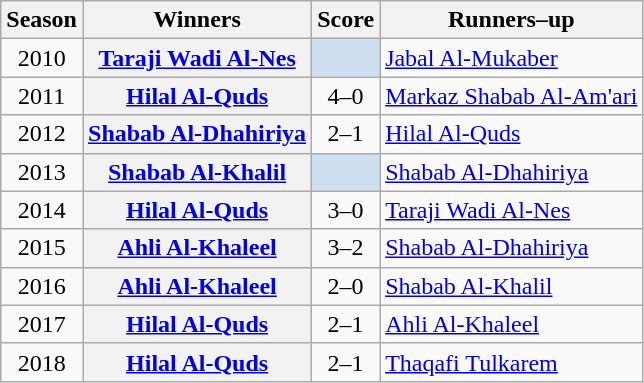<table class="sortable wikitable plainrowheaders">
<tr>
<th scope="col">Season</th>
<th scope="col">Winners</th>
<th scope="col">Score</th>
<th scope="col">Runners–up</th>
</tr>
<tr>
<td align=center>2010</td>
<th scope=row><a href='#'>Taraji Wadi Al-Nes</a></th>
<td align=center style="background-color:#cedff2"></td>
<td><a href='#'>Jabal Al-Mukaber</a></td>
</tr>
<tr>
<td align=center>2011</td>
<th scope=row><a href='#'>Hilal Al-Quds</a></th>
<td align=center>4–0</td>
<td><a href='#'>Markaz Shabab Al-Am'ari</a></td>
</tr>
<tr>
<td align=center>2012</td>
<th scope=row><a href='#'>Shabab Al-Dhahiriya</a></th>
<td align=center>2–1</td>
<td><a href='#'>Hilal Al-Quds</a></td>
</tr>
<tr>
<td align=center>2013</td>
<th scope=row><a href='#'>Shabab Al-Khalil</a></th>
<td align=center style="background-color:#cedff2"></td>
<td><a href='#'>Shabab Al-Dhahiriya</a></td>
</tr>
<tr>
<td align=center>2014</td>
<th scope=row><a href='#'>Hilal Al-Quds</a></th>
<td align=center>3–0</td>
<td><a href='#'>Taraji Wadi Al-Nes</a></td>
</tr>
<tr>
<td align=center>2015</td>
<th scope=row><a href='#'>Ahli Al-Khaleel</a></th>
<td align=center>3–2</td>
<td><a href='#'>Shabab Al-Dhahiriya</a></td>
</tr>
<tr>
<td align=center>2016</td>
<th scope=row><a href='#'>Ahli Al-Khaleel</a></th>
<td align=center>2–0</td>
<td><a href='#'>Shabab Al-Khalil</a></td>
</tr>
<tr>
<td align=center>2017</td>
<th scope=row><a href='#'>Hilal Al-Quds</a></th>
<td align=center>2–1</td>
<td><a href='#'>Ahli Al-Khaleel</a></td>
</tr>
<tr>
<td align=center>2018</td>
<th scope=row><a href='#'>Hilal Al-Quds</a></th>
<td align=center>2–1</td>
<td><a href='#'>Thaqafi Tulkarem</a><br></td>
</tr>
</table>
